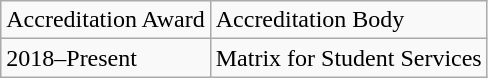<table class="wikitable">
<tr>
<td>Accreditation Award</td>
<td>Accreditation Body</td>
</tr>
<tr>
<td>2018–Present</td>
<td>Matrix for Student Services</td>
</tr>
</table>
